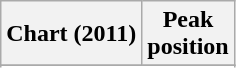<table class="wikitable sortable plainrowheaders" style="text-align:center;">
<tr>
<th scope="col">Chart (2011)</th>
<th scope="col">Peak<br>position</th>
</tr>
<tr>
</tr>
<tr>
</tr>
</table>
